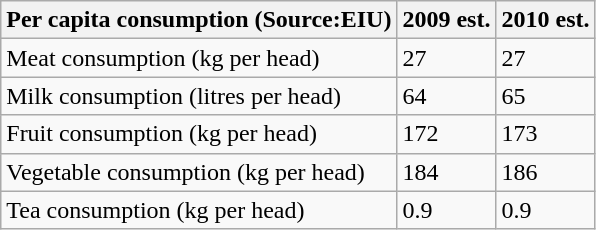<table class="wikitable">
<tr>
<th>Per capita consumption (Source:EIU)</th>
<th>2009 est.</th>
<th>2010 est.</th>
</tr>
<tr>
<td>Meat consumption (kg per head)</td>
<td>27</td>
<td>27</td>
</tr>
<tr>
<td>Milk consumption (litres per head)</td>
<td>64</td>
<td>65</td>
</tr>
<tr>
<td>Fruit consumption (kg per head)</td>
<td>172</td>
<td>173</td>
</tr>
<tr>
<td>Vegetable consumption (kg per head)</td>
<td>184</td>
<td>186</td>
</tr>
<tr>
<td>Tea consumption (kg per head)</td>
<td>0.9</td>
<td>0.9</td>
</tr>
</table>
